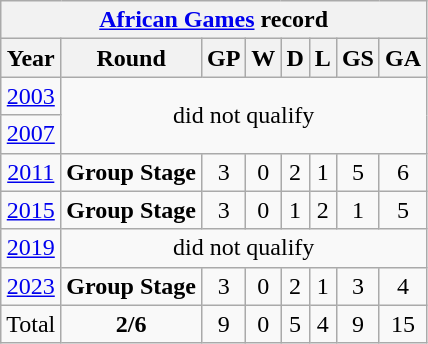<table class="wikitable" style="text-align: center;">
<tr>
<th colspan=8><a href='#'>African Games</a> record</th>
</tr>
<tr>
<th>Year</th>
<th>Round</th>
<th>GP</th>
<th>W</th>
<th>D</th>
<th>L</th>
<th>GS</th>
<th>GA</th>
</tr>
<tr>
<td> <a href='#'>2003</a></td>
<td colspan=8 rowspan=2>did not qualify</td>
</tr>
<tr>
<td> <a href='#'>2007</a></td>
</tr>
<tr>
<td> <a href='#'>2011</a></td>
<td><strong>Group Stage</strong></td>
<td>3</td>
<td>0</td>
<td>2</td>
<td>1</td>
<td>5</td>
<td>6</td>
</tr>
<tr>
<td> <a href='#'>2015</a></td>
<td><strong>Group Stage</strong></td>
<td>3</td>
<td>0</td>
<td>1</td>
<td>2</td>
<td>1</td>
<td>5</td>
</tr>
<tr>
<td> <a href='#'>2019</a></td>
<td colspan=8>did not qualify</td>
</tr>
<tr>
<td> <a href='#'>2023</a></td>
<td><strong>Group Stage</strong></td>
<td>3</td>
<td>0</td>
<td>2</td>
<td>1</td>
<td>3</td>
<td>4</td>
</tr>
<tr>
<td>Total</td>
<td><strong>2/6</strong></td>
<td>9</td>
<td>0</td>
<td>5</td>
<td>4</td>
<td>9</td>
<td>15</td>
</tr>
</table>
